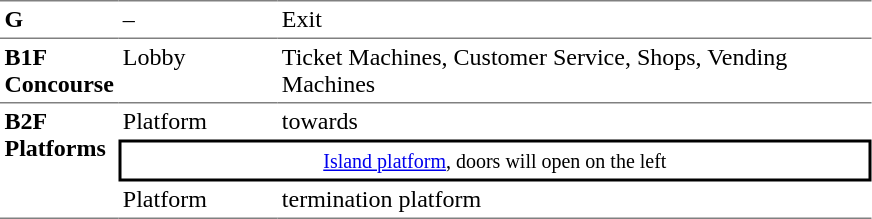<table table border=0 cellspacing=0 cellpadding=3>
<tr>
<td style="border-top:solid 1px gray;" width=50 valign=top><strong>G</strong></td>
<td style="border-top:solid 1px gray;" width=100 valign=top>–</td>
<td style="border-top:solid 1px gray;" width=390 valign=top>Exit</td>
</tr>
<tr>
<td style="border-bottom:solid 1px gray; border-top:solid 1px gray;" valign=top width=50><strong>B1F<br>Concourse</strong></td>
<td style="border-bottom:solid 1px gray; border-top:solid 1px gray;" valign=top width=100>Lobby</td>
<td style="border-bottom:solid 1px gray; border-top:solid 1px gray;" valign=top width=390>Ticket Machines, Customer Service, Shops, Vending Machines</td>
</tr>
<tr>
<td style="border-bottom:solid 1px gray;" rowspan="6" valign=top><strong>B2F<br>Platforms</strong></td>
<td>Platform</td>
<td>  towards  </td>
</tr>
<tr>
<td style="border-right:solid 2px black;border-left:solid 2px black;border-top:solid 2px black;border-bottom:solid 2px black;text-align:center;" colspan=2><small><a href='#'>Island platform</a>, doors will open on the left</small></td>
</tr>
<tr>
<td style="border-bottom:solid 1px gray;">Platform</td>
<td style="border-bottom:solid 1px gray;">  termination platform </td>
</tr>
</table>
